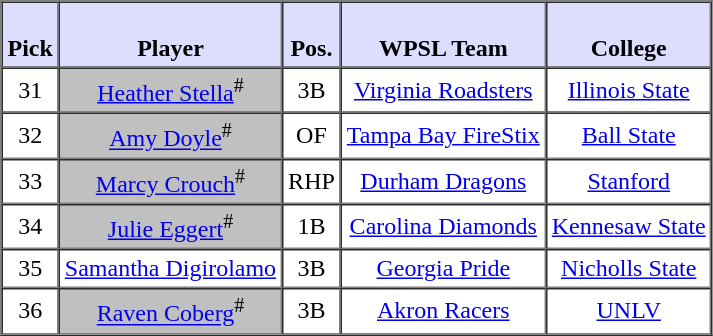<table style="text-align: center" border="1" cellpadding="3" cellspacing="0">
<tr>
<th style="background:#ddf;"><br>Pick</th>
<th style="background:#ddf;"><br>Player</th>
<th style="background:#ddf;"><br>Pos.</th>
<th style="background:#ddf;"><br>WPSL Team</th>
<th style="background:#ddf;"><br>College</th>
</tr>
<tr>
<td>31</td>
<td style="background:#C0C0C0;"><a href='#'>Heather Stella</a><sup>#</sup></td>
<td>3B</td>
<td><a href='#'>Virginia Roadsters</a></td>
<td><a href='#'>Illinois State</a></td>
</tr>
<tr>
<td>32</td>
<td style="background:#C0C0C0;"><a href='#'>Amy Doyle</a><sup>#</sup></td>
<td>OF</td>
<td><a href='#'>Tampa Bay FireStix</a></td>
<td><a href='#'>Ball State</a></td>
</tr>
<tr>
<td>33</td>
<td style="background:#C0C0C0;"><a href='#'>Marcy Crouch</a><sup>#</sup></td>
<td>RHP</td>
<td><a href='#'>Durham Dragons</a></td>
<td><a href='#'>Stanford</a></td>
</tr>
<tr>
<td>34</td>
<td style="background:#C0C0C0;"><a href='#'>Julie Eggert</a><sup>#</sup></td>
<td>1B</td>
<td><a href='#'>Carolina Diamonds</a></td>
<td><a href='#'>Kennesaw State</a></td>
</tr>
<tr>
<td>35</td>
<td><a href='#'>Samantha Digirolamo</a></td>
<td>3B</td>
<td><a href='#'>Georgia Pride</a></td>
<td><a href='#'>Nicholls State</a></td>
</tr>
<tr>
<td>36</td>
<td style="background:#C0C0C0;"><a href='#'>Raven Coberg</a><sup>#</sup></td>
<td>3B</td>
<td><a href='#'>Akron Racers</a></td>
<td><a href='#'>UNLV</a></td>
</tr>
</table>
